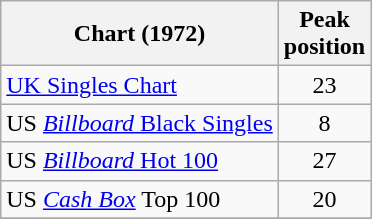<table class="wikitable sortable">
<tr>
<th>Chart (1972)</th>
<th align="center">Peak<br>position</th>
</tr>
<tr>
<td><a href='#'>UK Singles Chart</a></td>
<td align="center">23</td>
</tr>
<tr>
<td>US <a href='#'><em>Billboard</em> Black Singles</a></td>
<td align="center">8</td>
</tr>
<tr>
<td>US <a href='#'><em>Billboard</em> Hot 100</a></td>
<td align="center">27</td>
</tr>
<tr>
<td>US <a href='#'><em>Cash Box</em></a> Top 100</td>
<td align="center">20</td>
</tr>
<tr>
</tr>
</table>
